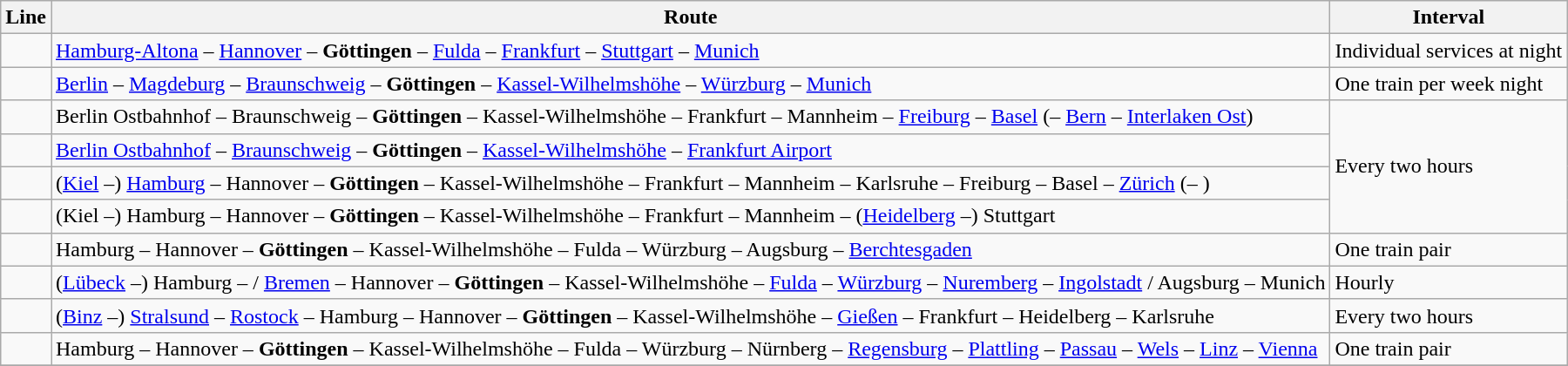<table class="wikitable zebra">
<tr class="hintergrundfarbe5">
<th>Line</th>
<th>Route</th>
<th>Interval</th>
</tr>
<tr>
<td></td>
<td><a href='#'>Hamburg-Altona</a> – <a href='#'>Hannover</a> – <strong>Göttingen</strong> – <a href='#'>Fulda</a> – <a href='#'>Frankfurt</a> – <a href='#'>Stuttgart</a> – <a href='#'>Munich</a></td>
<td>Individual services at night</td>
</tr>
<tr>
<td></td>
<td><a href='#'>Berlin</a> – <a href='#'>Magdeburg</a> – <a href='#'>Braunschweig</a> – <strong>Göttingen</strong> – <a href='#'>Kassel-Wilhelmshöhe</a> – <a href='#'>Würzburg</a> – <a href='#'>Munich</a></td>
<td>One train per week night</td>
</tr>
<tr>
<td></td>
<td>Berlin Ostbahnhof – Braunschweig – <strong>Göttingen</strong> – Kassel-Wilhelmshöhe – Frankfurt – Mannheim – <a href='#'>Freiburg</a> – <a href='#'>Basel</a> (– <a href='#'>Bern</a> – <a href='#'>Interlaken Ost</a>)</td>
<td rowspan="4">Every two hours</td>
</tr>
<tr>
<td></td>
<td><a href='#'>Berlin Ostbahnhof</a> – <a href='#'>Braunschweig</a> – <strong>Göttingen</strong> – <a href='#'>Kassel-Wilhelmshöhe</a> –  <a href='#'>Frankfurt Airport</a></td>
</tr>
<tr>
<td></td>
<td>(<a href='#'>Kiel</a> –) <a href='#'>Hamburg</a> – Hannover – <strong>Göttingen</strong> – Kassel-Wilhelmshöhe – Frankfurt – Mannheim – Karlsruhe – Freiburg – Basel – <a href='#'>Zürich</a> (– )</td>
</tr>
<tr>
<td></td>
<td>(Kiel –) Hamburg – Hannover – <strong>Göttingen</strong> – Kassel-Wilhelmshöhe – Frankfurt –  Mannheim – (<a href='#'>Heidelberg</a> –) Stuttgart</td>
</tr>
<tr>
<td></td>
<td>Hamburg – Hannover – <strong>Göttingen</strong> – Kassel-Wilhelmshöhe – Fulda – Würzburg – Augsburg – <a href='#'>Berchtesgaden</a></td>
<td>One train pair</td>
</tr>
<tr>
<td></td>
<td>(<a href='#'>Lübeck</a> –) Hamburg – / <a href='#'>Bremen</a> – Hannover – <strong>Göttingen</strong> – Kassel-Wilhelmshöhe – <a href='#'>Fulda</a> – <a href='#'>Würzburg</a> – <a href='#'>Nuremberg</a> – <a href='#'>Ingolstadt</a> / Augsburg – Munich</td>
<td>Hourly</td>
</tr>
<tr>
<td></td>
<td>(<a href='#'>Binz</a> –) <a href='#'>Stralsund</a> – <a href='#'>Rostock</a> – Hamburg – Hannover – <strong>Göttingen</strong> – Kassel-Wilhelmshöhe – <a href='#'>Gießen</a> – Frankfurt – Heidelberg – Karlsruhe</td>
<td>Every two hours</td>
</tr>
<tr>
<td></td>
<td>Hamburg – Hannover – <strong>Göttingen</strong> – Kassel-Wilhelmshöhe – Fulda – Würzburg – Nürnberg – <a href='#'>Regensburg</a> – <a href='#'>Plattling</a> – <a href='#'>Passau</a> – <a href='#'>Wels</a> – <a href='#'>Linz</a> –  <a href='#'>Vienna</a></td>
<td>One train pair</td>
</tr>
<tr>
</tr>
</table>
